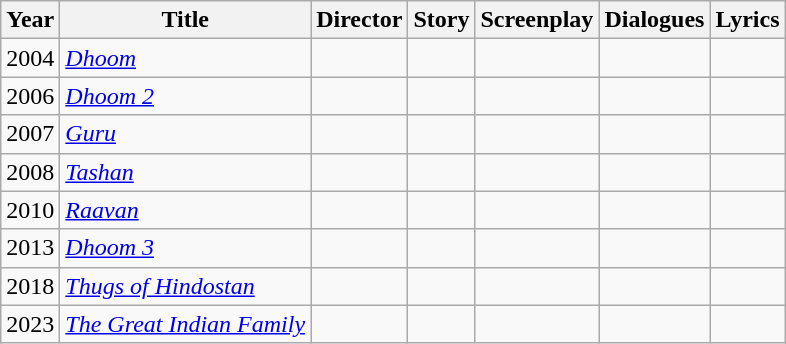<table class="wikitable">
<tr>
<th>Year</th>
<th>Title</th>
<th>Director</th>
<th>Story</th>
<th>Screenplay</th>
<th>Dialogues</th>
<th>Lyrics</th>
</tr>
<tr>
<td>2004</td>
<td><em><a href='#'>Dhoom</a></em></td>
<td></td>
<td></td>
<td></td>
<td></td>
<td></td>
</tr>
<tr>
<td>2006</td>
<td><em><a href='#'>Dhoom 2</a></em></td>
<td></td>
<td></td>
<td></td>
<td></td>
<td></td>
</tr>
<tr>
<td>2007</td>
<td><em><a href='#'>Guru</a></em></td>
<td></td>
<td></td>
<td></td>
<td></td>
<td></td>
</tr>
<tr>
<td>2008</td>
<td><em><a href='#'>Tashan</a></em></td>
<td></td>
<td></td>
<td></td>
<td></td>
<td></td>
</tr>
<tr>
<td>2010</td>
<td><em><a href='#'>Raavan</a></em></td>
<td></td>
<td></td>
<td></td>
<td></td>
<td></td>
</tr>
<tr>
<td>2013</td>
<td><em><a href='#'>Dhoom 3</a></em></td>
<td></td>
<td></td>
<td></td>
<td></td>
<td></td>
</tr>
<tr>
<td>2018</td>
<td><em><a href='#'>Thugs of Hindostan</a></em></td>
<td></td>
<td></td>
<td></td>
<td></td>
<td></td>
</tr>
<tr>
<td>2023</td>
<td><em><a href='#'>The Great Indian Family</a></em></td>
<td></td>
<td></td>
<td></td>
<td></td>
<td></td>
</tr>
</table>
